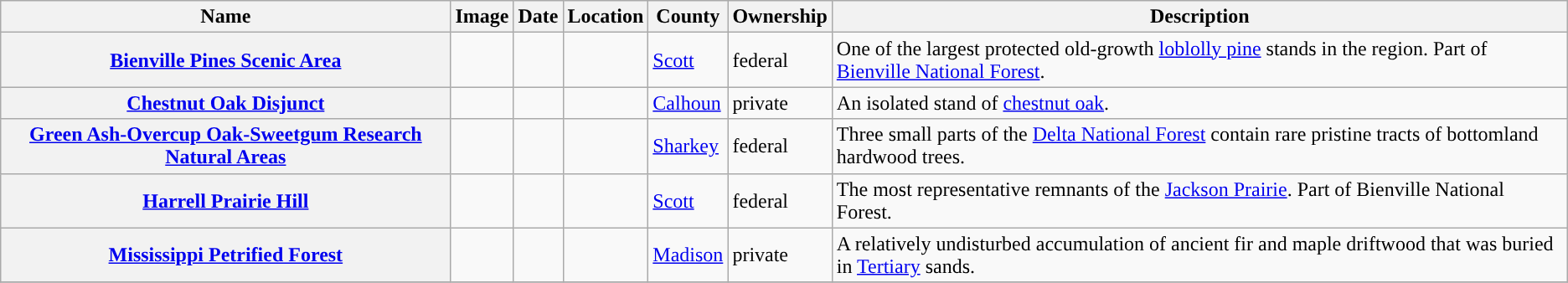<table class="wikitable sortable" align="center">
<tr>
<th style="background-color:">Name</th>
<th style="background-color:">Image</th>
<th style="background-color:">Date</th>
<th style="background-color:">Location</th>
<th style="background-color:">County</th>
<th style="background-color:">Ownership</th>
<th style="background-color:">Description</th>
</tr>
<tr>
<th><a href='#'>Bienville Pines Scenic Area</a></th>
<td></td>
<td></td>
<td></td>
<td><a href='#'>Scott</a></td>
<td>federal</td>
<td>One of the largest protected old-growth <a href='#'>loblolly pine</a> stands in the region. Part of <a href='#'>Bienville National Forest</a>.</td>
</tr>
<tr>
<th><a href='#'>Chestnut Oak Disjunct</a></th>
<td></td>
<td></td>
<td></td>
<td><a href='#'>Calhoun</a></td>
<td>private</td>
<td>An isolated stand of <a href='#'>chestnut oak</a>.</td>
</tr>
<tr>
<th><a href='#'>Green Ash-Overcup Oak-Sweetgum Research Natural Areas</a></th>
<td></td>
<td></td>
<td></td>
<td><a href='#'>Sharkey</a></td>
<td>federal</td>
<td>Three small parts of the <a href='#'>Delta National Forest</a> contain rare pristine tracts of bottomland hardwood trees.</td>
</tr>
<tr>
<th><a href='#'>Harrell Prairie Hill</a></th>
<td></td>
<td></td>
<td></td>
<td><a href='#'>Scott</a></td>
<td>federal</td>
<td>The most representative remnants of the <a href='#'>Jackson Prairie</a>. Part of Bienville National Forest.</td>
</tr>
<tr>
<th><a href='#'>Mississippi Petrified Forest</a></th>
<td></td>
<td></td>
<td></td>
<td><a href='#'>Madison</a></td>
<td>private</td>
<td>A relatively undisturbed accumulation of ancient fir and maple driftwood that was buried in <a href='#'>Tertiary</a> sands.</td>
</tr>
<tr>
</tr>
</table>
